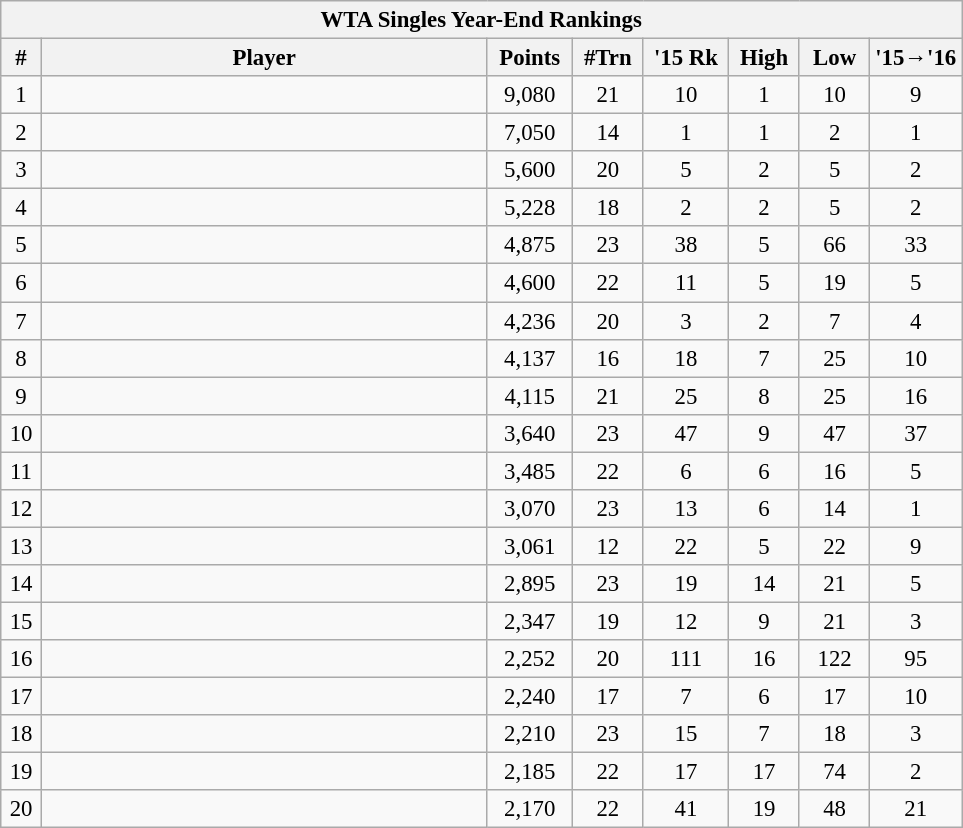<table class="wikitable" style="font-size:95%">
<tr>
<th colspan="10">WTA Singles Year-End Rankings</th>
</tr>
<tr>
<th style="width:20px;">#</th>
<th style="width:290px;">Player</th>
<th style="width:50px;">Points</th>
<th width=40>#Trn</th>
<th width=50>'15 Rk</th>
<th width=40>High</th>
<th width=40>Low</th>
<th width=50>'15→'16</th>
</tr>
<tr style="text-align:center;">
<td>1</td>
<td style="text-align:left;"></td>
<td>9,080</td>
<td>21</td>
<td>10</td>
<td>1</td>
<td>10</td>
<td> 9</td>
</tr>
<tr style="text-align:center;">
<td>2</td>
<td style="text-align:left;"></td>
<td>7,050</td>
<td>14</td>
<td>1</td>
<td>1</td>
<td>2</td>
<td> 1</td>
</tr>
<tr style="text-align:center;">
<td>3</td>
<td style="text-align:left;"></td>
<td>5,600</td>
<td>20</td>
<td>5</td>
<td>2</td>
<td>5</td>
<td> 2</td>
</tr>
<tr style="text-align:center;">
<td>4</td>
<td style="text-align:left;"></td>
<td>5,228</td>
<td>18</td>
<td>2</td>
<td>2</td>
<td>5</td>
<td> 2</td>
</tr>
<tr style="text-align:center;">
<td>5</td>
<td style="text-align:left;"></td>
<td>4,875</td>
<td>23</td>
<td>38</td>
<td>5</td>
<td>66</td>
<td> 33</td>
</tr>
<tr style="text-align:center;">
<td>6</td>
<td style="text-align:left;"></td>
<td>4,600</td>
<td>22</td>
<td>11</td>
<td>5</td>
<td>19</td>
<td> 5</td>
</tr>
<tr style="text-align:center;">
<td>7</td>
<td style="text-align:left;"></td>
<td>4,236</td>
<td>20</td>
<td>3</td>
<td>2</td>
<td>7</td>
<td> 4</td>
</tr>
<tr style="text-align:center;">
<td>8</td>
<td style="text-align:left;"></td>
<td>4,137</td>
<td>16</td>
<td>18</td>
<td>7</td>
<td>25</td>
<td> 10</td>
</tr>
<tr style="text-align:center;">
<td>9</td>
<td style="text-align:left;"></td>
<td>4,115</td>
<td>21</td>
<td>25</td>
<td>8</td>
<td>25</td>
<td> 16</td>
</tr>
<tr style="text-align:center;">
<td>10</td>
<td style="text-align:left;"></td>
<td>3,640</td>
<td>23</td>
<td>47</td>
<td>9</td>
<td>47</td>
<td> 37</td>
</tr>
<tr style="text-align:center;">
<td>11</td>
<td style="text-align:left;"></td>
<td>3,485</td>
<td>22</td>
<td>6</td>
<td>6</td>
<td>16</td>
<td> 5</td>
</tr>
<tr style="text-align:center;">
<td>12</td>
<td style="text-align:left;"></td>
<td>3,070</td>
<td>23</td>
<td>13</td>
<td>6</td>
<td>14</td>
<td> 1</td>
</tr>
<tr style="text-align:center;">
<td>13</td>
<td style="text-align:left;"></td>
<td>3,061</td>
<td>12</td>
<td>22</td>
<td>5</td>
<td>22</td>
<td> 9</td>
</tr>
<tr style="text-align:center;">
<td>14</td>
<td style="text-align:left;"></td>
<td>2,895</td>
<td>23</td>
<td>19</td>
<td>14</td>
<td>21</td>
<td> 5</td>
</tr>
<tr style="text-align:center;">
<td>15</td>
<td style="text-align:left;"></td>
<td>2,347</td>
<td>19</td>
<td>12</td>
<td>9</td>
<td>21</td>
<td> 3</td>
</tr>
<tr style="text-align:center;">
<td>16</td>
<td style="text-align:left;"></td>
<td>2,252</td>
<td>20</td>
<td>111</td>
<td>16</td>
<td>122</td>
<td> 95</td>
</tr>
<tr style="text-align:center;">
<td>17</td>
<td style="text-align:left;"></td>
<td>2,240</td>
<td>17</td>
<td>7</td>
<td>6</td>
<td>17</td>
<td> 10</td>
</tr>
<tr style="text-align:center;">
<td>18</td>
<td style="text-align:left;"></td>
<td>2,210</td>
<td>23</td>
<td>15</td>
<td>7</td>
<td>18</td>
<td> 3</td>
</tr>
<tr style="text-align:center;">
<td>19</td>
<td style="text-align:left;"></td>
<td>2,185</td>
<td>22</td>
<td>17</td>
<td>17</td>
<td>74</td>
<td> 2</td>
</tr>
<tr style="text-align:center;">
<td>20</td>
<td style="text-align:left;"></td>
<td>2,170</td>
<td>22</td>
<td>41</td>
<td>19</td>
<td>48</td>
<td> 21</td>
</tr>
</table>
